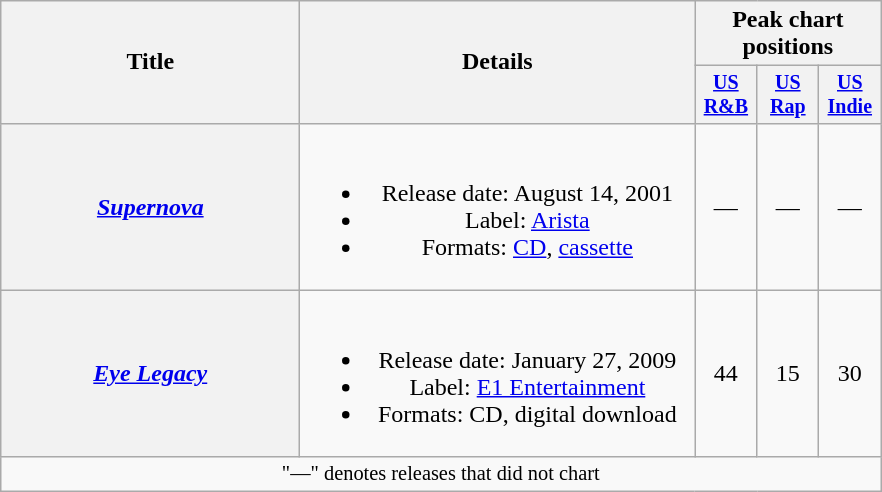<table class="wikitable plainrowheaders" style="text-align:center;">
<tr>
<th rowspan="2" style="width:12em;">Title</th>
<th rowspan="2" style="width:16em;">Details</th>
<th colspan="3">Peak chart<br>positions</th>
</tr>
<tr style="font-size:smaller;">
<th style="width:35px;"><a href='#'>US R&B</a><br></th>
<th style="width:35px;"><a href='#'>US Rap</a><br></th>
<th style="width:35px;"><a href='#'>US Indie</a><br></th>
</tr>
<tr>
<th scope="row"><em><a href='#'>Supernova</a></em></th>
<td><br><ul><li>Release date: August 14, 2001</li><li>Label: <a href='#'>Arista</a></li><li>Formats: <a href='#'>CD</a>, <a href='#'>cassette</a></li></ul></td>
<td>—</td>
<td>—</td>
<td>—</td>
</tr>
<tr>
<th scope="row"><em><a href='#'>Eye Legacy</a></em></th>
<td><br><ul><li>Release date: January 27, 2009</li><li>Label: <a href='#'>E1 Entertainment</a></li><li>Formats: CD, digital download</li></ul></td>
<td>44</td>
<td>15</td>
<td>30</td>
</tr>
<tr>
<td colspan="10" style="font-size:85%">"—" denotes releases that did not chart</td>
</tr>
</table>
